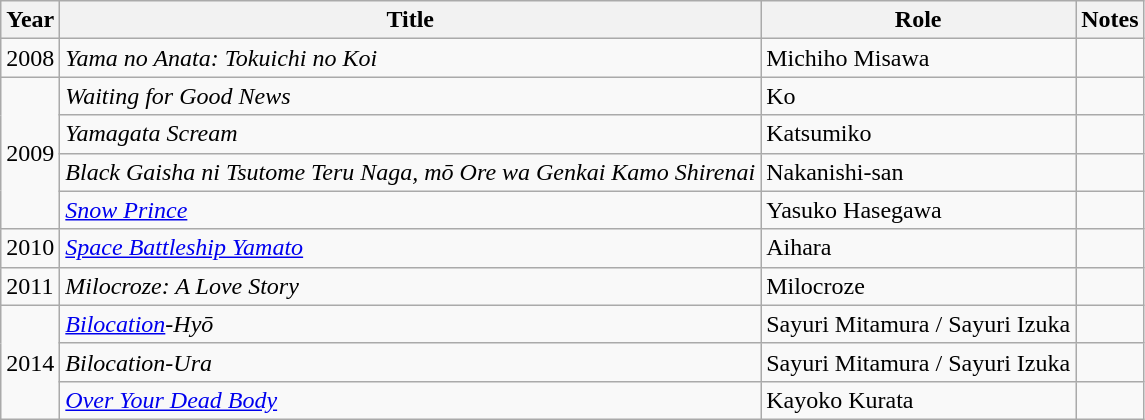<table class="wikitable">
<tr>
<th>Year</th>
<th>Title</th>
<th>Role</th>
<th>Notes</th>
</tr>
<tr>
<td>2008</td>
<td><em>Yama no Anata: Tokuichi no Koi</em></td>
<td>Michiho Misawa</td>
<td></td>
</tr>
<tr>
<td rowspan="4">2009</td>
<td><em>Waiting for Good News</em></td>
<td>Ko</td>
<td></td>
</tr>
<tr>
<td><em>Yamagata Scream</em></td>
<td>Katsumiko</td>
<td></td>
</tr>
<tr>
<td><em>Black Gaisha ni Tsutome Teru Naga, mō Ore wa Genkai Kamo Shirenai</em></td>
<td>Nakanishi-san</td>
<td></td>
</tr>
<tr>
<td><em><a href='#'>Snow Prince</a></em></td>
<td>Yasuko Hasegawa</td>
<td></td>
</tr>
<tr>
<td>2010</td>
<td><em><a href='#'>Space Battleship Yamato</a></em></td>
<td>Aihara</td>
<td></td>
</tr>
<tr>
<td>2011</td>
<td><em>Milocroze: A Love Story</em></td>
<td>Milocroze</td>
<td></td>
</tr>
<tr>
<td rowspan="3">2014</td>
<td><em><a href='#'>Bilocation</a>-Hyō</em></td>
<td>Sayuri Mitamura / Sayuri Izuka</td>
<td></td>
</tr>
<tr>
<td><em>Bilocation-Ura</em></td>
<td>Sayuri Mitamura / Sayuri Izuka</td>
<td></td>
</tr>
<tr>
<td><em><a href='#'>Over Your Dead Body</a></em></td>
<td>Kayoko Kurata</td>
<td></td>
</tr>
</table>
